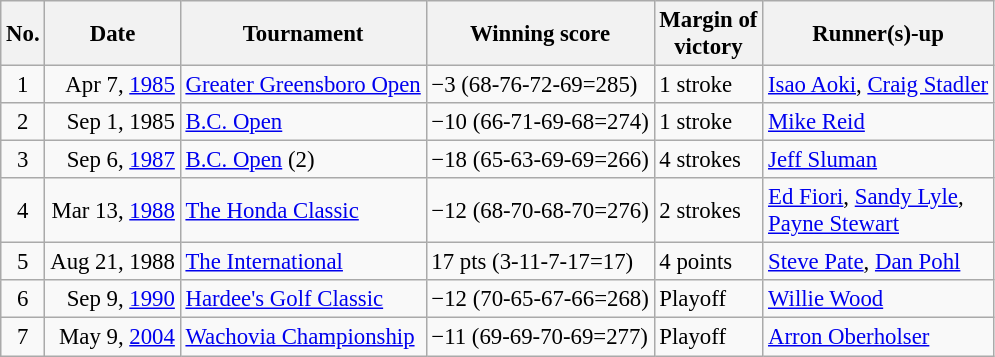<table class="wikitable" style="font-size:95%;">
<tr>
<th>No.</th>
<th>Date</th>
<th>Tournament</th>
<th>Winning score</th>
<th>Margin of<br>victory</th>
<th>Runner(s)-up</th>
</tr>
<tr>
<td align=center>1</td>
<td align=right>Apr 7, <a href='#'>1985</a></td>
<td><a href='#'>Greater Greensboro Open</a></td>
<td>−3 (68-76-72-69=285)</td>
<td>1 stroke</td>
<td> <a href='#'>Isao Aoki</a>,  <a href='#'>Craig Stadler</a></td>
</tr>
<tr>
<td align=center>2</td>
<td align=right>Sep 1, 1985</td>
<td><a href='#'>B.C. Open</a></td>
<td>−10 (66-71-69-68=274)</td>
<td>1 stroke</td>
<td> <a href='#'>Mike Reid</a></td>
</tr>
<tr>
<td align=center>3</td>
<td align=right>Sep 6, <a href='#'>1987</a></td>
<td><a href='#'>B.C. Open</a> (2)</td>
<td>−18 (65-63-69-69=266)</td>
<td>4 strokes</td>
<td> <a href='#'>Jeff Sluman</a></td>
</tr>
<tr>
<td align=center>4</td>
<td align=right>Mar 13, <a href='#'>1988</a></td>
<td><a href='#'>The Honda Classic</a></td>
<td>−12 (68-70-68-70=276)</td>
<td>2 strokes</td>
<td> <a href='#'>Ed Fiori</a>,  <a href='#'>Sandy Lyle</a>,<br> <a href='#'>Payne Stewart</a></td>
</tr>
<tr>
<td align=center>5</td>
<td align=right>Aug 21, 1988</td>
<td><a href='#'>The International</a></td>
<td>17 pts (3-11-7-17=17)</td>
<td>4 points</td>
<td> <a href='#'>Steve Pate</a>,  <a href='#'>Dan Pohl</a></td>
</tr>
<tr>
<td align=center>6</td>
<td align=right>Sep 9, <a href='#'>1990</a></td>
<td><a href='#'>Hardee's Golf Classic</a></td>
<td>−12 (70-65-67-66=268)</td>
<td>Playoff</td>
<td> <a href='#'>Willie Wood</a></td>
</tr>
<tr>
<td align=center>7</td>
<td align=right>May 9, <a href='#'>2004</a></td>
<td><a href='#'>Wachovia Championship</a></td>
<td>−11 (69-69-70-69=277)</td>
<td>Playoff</td>
<td> <a href='#'>Arron Oberholser</a></td>
</tr>
</table>
